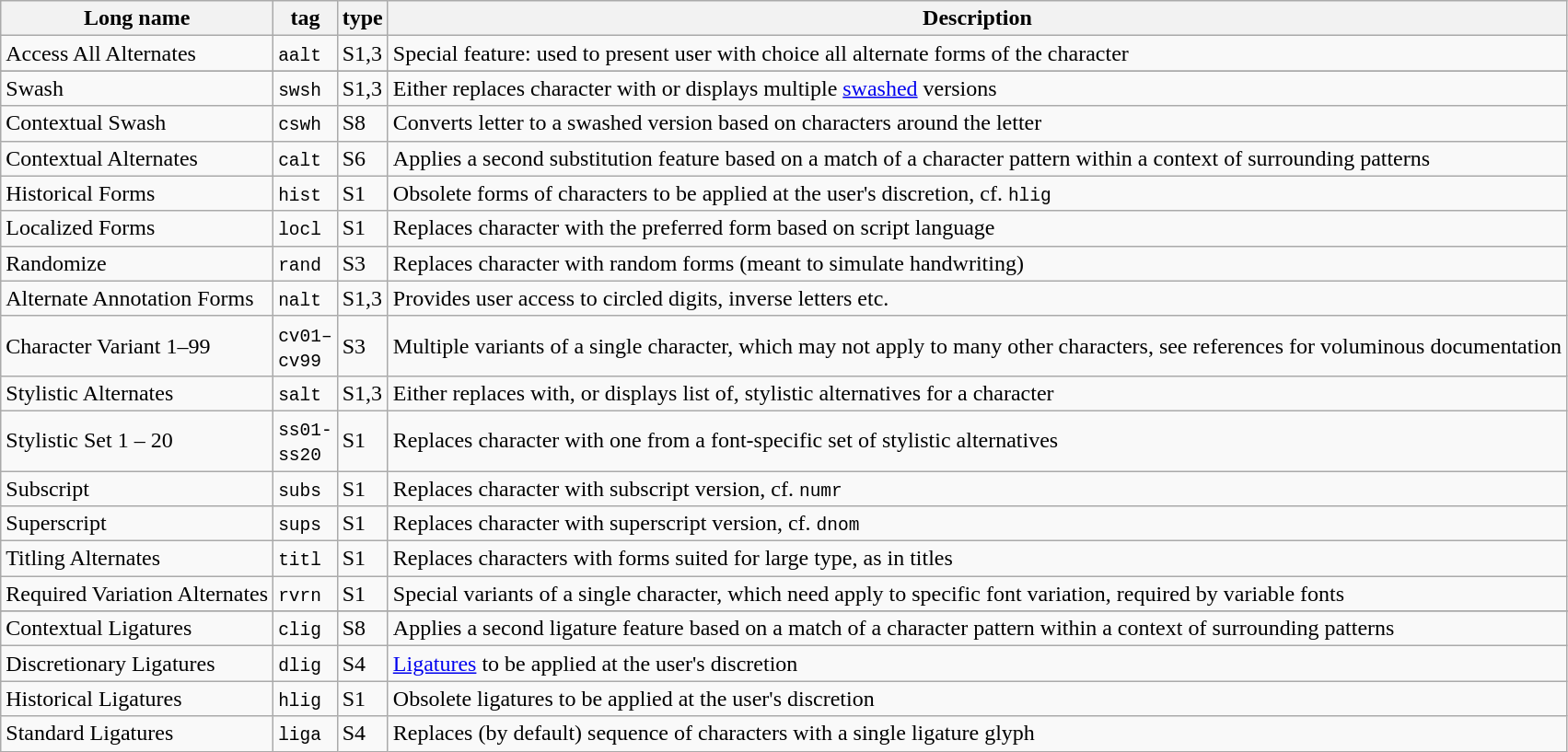<table class="wikitable sortable">
<tr>
<th>Long name</th>
<th>tag</th>
<th>type</th>
<th class="unsortable">Description</th>
</tr>
<tr>
<td>Access All Alternates</td>
<td><code>aalt</code></td>
<td>S1,3</td>
<td>Special feature: used to present user with choice all alternate forms of the character</td>
</tr>
<tr>
</tr>
<tr>
<td>Swash</td>
<td><code>swsh</code></td>
<td>S1,3</td>
<td>Either replaces character with or displays multiple <a href='#'>swashed</a> versions</td>
</tr>
<tr>
<td>Contextual Swash</td>
<td><code>cswh</code></td>
<td>S8</td>
<td>Converts letter to a swashed version based on characters around the letter</td>
</tr>
<tr>
<td>Contextual Alternates</td>
<td><code>calt</code></td>
<td>S6</td>
<td>Applies a second substitution feature based on a match of a character pattern within a context of surrounding patterns</td>
</tr>
<tr>
<td>Historical Forms</td>
<td><code>hist</code></td>
<td>S1</td>
<td>Obsolete forms of characters to be applied at the user's discretion, cf. <code>hlig</code></td>
</tr>
<tr>
<td>Localized Forms</td>
<td><code>locl</code></td>
<td>S1</td>
<td>Replaces character with the preferred form based on script language</td>
</tr>
<tr>
<td>Randomize</td>
<td><code>rand</code></td>
<td>S3</td>
<td>Replaces character with random forms (meant to simulate handwriting)</td>
</tr>
<tr>
<td>Alternate Annotation Forms</td>
<td><code>nalt</code></td>
<td>S1,3</td>
<td>Provides user access to circled digits, inverse letters etc.</td>
</tr>
<tr>
<td>Character Variant 1–99</td>
<td><code>cv01–<br>cv99</code></td>
<td>S3</td>
<td>Multiple variants of a single character, which may not apply to many other characters, see references for voluminous documentation</td>
</tr>
<tr>
<td>Stylistic Alternates</td>
<td><code>salt</code></td>
<td>S1,3</td>
<td>Either replaces with, or displays list of, stylistic alternatives for a character</td>
</tr>
<tr>
<td>Stylistic Set 1 – 20</td>
<td><code>ss01-<br>ss20</code></td>
<td>S1</td>
<td>Replaces character with one from a font-specific set of stylistic alternatives</td>
</tr>
<tr>
<td>Subscript</td>
<td><code>subs</code></td>
<td>S1</td>
<td>Replaces character with subscript version, cf. <code>numr</code></td>
</tr>
<tr>
<td>Superscript</td>
<td><code>sups</code></td>
<td>S1</td>
<td>Replaces character with superscript version, cf. <code>dnom</code></td>
</tr>
<tr>
<td>Titling Alternates</td>
<td><code>titl</code></td>
<td>S1</td>
<td>Replaces characters with forms suited for large type, as in titles</td>
</tr>
<tr>
<td>Required Variation Alternates</td>
<td><code>rvrn</code></td>
<td>S1</td>
<td>Special variants of a single character, which need apply to specific font variation, required by variable fonts</td>
</tr>
<tr>
</tr>
<tr>
<td>Contextual Ligatures</td>
<td><code>clig</code></td>
<td>S8</td>
<td>Applies a second ligature feature based on a match of a character pattern within a context of surrounding patterns</td>
</tr>
<tr>
<td>Discretionary Ligatures</td>
<td><code>dlig</code></td>
<td>S4</td>
<td><a href='#'>Ligatures</a> to be applied at the user's discretion</td>
</tr>
<tr>
<td>Historical Ligatures</td>
<td><code>hlig</code></td>
<td>S1</td>
<td>Obsolete ligatures to be applied at the user's discretion</td>
</tr>
<tr>
<td>Standard Ligatures</td>
<td><code>liga</code></td>
<td>S4</td>
<td>Replaces (by default) sequence of characters with a single ligature glyph</td>
</tr>
</table>
